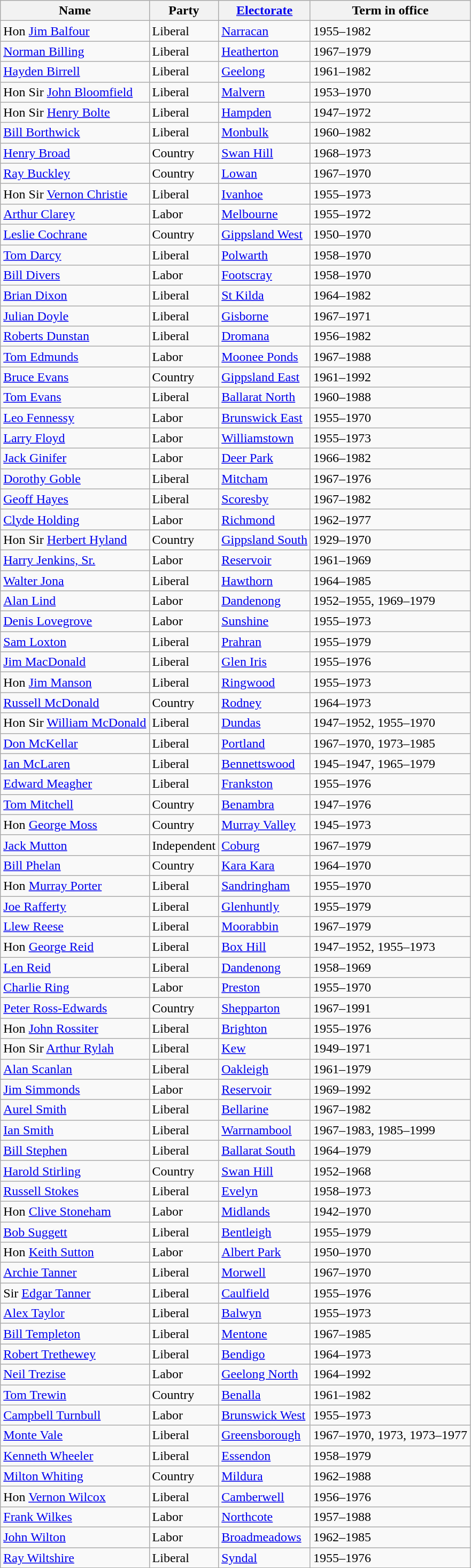<table class="wikitable sortable">
<tr>
<th><strong>Name</strong></th>
<th><strong>Party</strong></th>
<th><strong><a href='#'>Electorate</a></strong></th>
<th><strong>Term in office</strong></th>
</tr>
<tr>
<td>Hon <a href='#'>Jim Balfour</a></td>
<td>Liberal</td>
<td><a href='#'>Narracan</a></td>
<td>1955–1982</td>
</tr>
<tr>
<td><a href='#'>Norman Billing</a></td>
<td>Liberal</td>
<td><a href='#'>Heatherton</a></td>
<td>1967–1979</td>
</tr>
<tr>
<td><a href='#'>Hayden Birrell</a></td>
<td>Liberal</td>
<td><a href='#'>Geelong</a></td>
<td>1961–1982</td>
</tr>
<tr>
<td>Hon Sir <a href='#'>John Bloomfield</a></td>
<td>Liberal</td>
<td><a href='#'>Malvern</a></td>
<td>1953–1970</td>
</tr>
<tr>
<td>Hon Sir <a href='#'>Henry Bolte</a></td>
<td>Liberal</td>
<td><a href='#'>Hampden</a></td>
<td>1947–1972</td>
</tr>
<tr>
<td><a href='#'>Bill Borthwick</a></td>
<td>Liberal</td>
<td><a href='#'>Monbulk</a></td>
<td>1960–1982</td>
</tr>
<tr>
<td><a href='#'>Henry Broad</a> </td>
<td>Country</td>
<td><a href='#'>Swan Hill</a></td>
<td>1968–1973</td>
</tr>
<tr>
<td><a href='#'>Ray Buckley</a></td>
<td>Country</td>
<td><a href='#'>Lowan</a></td>
<td>1967–1970</td>
</tr>
<tr>
<td>Hon Sir <a href='#'>Vernon Christie</a></td>
<td>Liberal</td>
<td><a href='#'>Ivanhoe</a></td>
<td>1955–1973</td>
</tr>
<tr>
<td><a href='#'>Arthur Clarey</a></td>
<td>Labor</td>
<td><a href='#'>Melbourne</a></td>
<td>1955–1972</td>
</tr>
<tr>
<td><a href='#'>Leslie Cochrane</a></td>
<td>Country</td>
<td><a href='#'>Gippsland West</a></td>
<td>1950–1970</td>
</tr>
<tr>
<td><a href='#'>Tom Darcy</a></td>
<td>Liberal</td>
<td><a href='#'>Polwarth</a></td>
<td>1958–1970</td>
</tr>
<tr>
<td><a href='#'>Bill Divers</a></td>
<td>Labor</td>
<td><a href='#'>Footscray</a></td>
<td>1958–1970</td>
</tr>
<tr>
<td><a href='#'>Brian Dixon</a></td>
<td>Liberal</td>
<td><a href='#'>St Kilda</a></td>
<td>1964–1982</td>
</tr>
<tr>
<td><a href='#'>Julian Doyle</a></td>
<td>Liberal</td>
<td><a href='#'>Gisborne</a></td>
<td>1967–1971</td>
</tr>
<tr>
<td><a href='#'>Roberts Dunstan</a></td>
<td>Liberal</td>
<td><a href='#'>Dromana</a></td>
<td>1956–1982</td>
</tr>
<tr>
<td><a href='#'>Tom Edmunds</a></td>
<td>Labor</td>
<td><a href='#'>Moonee Ponds</a></td>
<td>1967–1988</td>
</tr>
<tr>
<td><a href='#'>Bruce Evans</a></td>
<td>Country</td>
<td><a href='#'>Gippsland East</a></td>
<td>1961–1992</td>
</tr>
<tr>
<td><a href='#'>Tom Evans</a></td>
<td>Liberal</td>
<td><a href='#'>Ballarat North</a></td>
<td>1960–1988</td>
</tr>
<tr>
<td><a href='#'>Leo Fennessy</a></td>
<td>Labor</td>
<td><a href='#'>Brunswick East</a></td>
<td>1955–1970</td>
</tr>
<tr>
<td><a href='#'>Larry Floyd</a></td>
<td>Labor</td>
<td><a href='#'>Williamstown</a></td>
<td>1955–1973</td>
</tr>
<tr>
<td><a href='#'>Jack Ginifer</a></td>
<td>Labor</td>
<td><a href='#'>Deer Park</a></td>
<td>1966–1982</td>
</tr>
<tr>
<td><a href='#'>Dorothy Goble</a></td>
<td>Liberal</td>
<td><a href='#'>Mitcham</a></td>
<td>1967–1976</td>
</tr>
<tr>
<td><a href='#'>Geoff Hayes</a></td>
<td>Liberal</td>
<td><a href='#'>Scoresby</a></td>
<td>1967–1982</td>
</tr>
<tr>
<td><a href='#'>Clyde Holding</a></td>
<td>Labor</td>
<td><a href='#'>Richmond</a></td>
<td>1962–1977</td>
</tr>
<tr>
<td>Hon Sir <a href='#'>Herbert Hyland</a></td>
<td>Country</td>
<td><a href='#'>Gippsland South</a></td>
<td>1929–1970</td>
</tr>
<tr>
<td><a href='#'>Harry Jenkins, Sr.</a> </td>
<td>Labor</td>
<td><a href='#'>Reservoir</a></td>
<td>1961–1969</td>
</tr>
<tr>
<td><a href='#'>Walter Jona</a></td>
<td>Liberal</td>
<td><a href='#'>Hawthorn</a></td>
<td>1964–1985</td>
</tr>
<tr>
<td><a href='#'>Alan Lind</a> </td>
<td>Labor</td>
<td><a href='#'>Dandenong</a></td>
<td>1952–1955, 1969–1979</td>
</tr>
<tr>
<td><a href='#'>Denis Lovegrove</a></td>
<td>Labor</td>
<td><a href='#'>Sunshine</a></td>
<td>1955–1973</td>
</tr>
<tr>
<td><a href='#'>Sam Loxton</a></td>
<td>Liberal</td>
<td><a href='#'>Prahran</a></td>
<td>1955–1979</td>
</tr>
<tr>
<td><a href='#'>Jim MacDonald</a></td>
<td>Liberal</td>
<td><a href='#'>Glen Iris</a></td>
<td>1955–1976</td>
</tr>
<tr>
<td>Hon <a href='#'>Jim Manson</a></td>
<td>Liberal</td>
<td><a href='#'>Ringwood</a></td>
<td>1955–1973</td>
</tr>
<tr>
<td><a href='#'>Russell McDonald</a></td>
<td>Country</td>
<td><a href='#'>Rodney</a></td>
<td>1964–1973</td>
</tr>
<tr>
<td>Hon Sir <a href='#'>William McDonald</a></td>
<td>Liberal</td>
<td><a href='#'>Dundas</a></td>
<td>1947–1952, 1955–1970</td>
</tr>
<tr>
<td><a href='#'>Don McKellar</a></td>
<td>Liberal</td>
<td><a href='#'>Portland</a></td>
<td>1967–1970, 1973–1985</td>
</tr>
<tr>
<td><a href='#'>Ian McLaren</a></td>
<td>Liberal</td>
<td><a href='#'>Bennettswood</a></td>
<td>1945–1947, 1965–1979</td>
</tr>
<tr>
<td><a href='#'>Edward Meagher</a></td>
<td>Liberal</td>
<td><a href='#'>Frankston</a></td>
<td>1955–1976</td>
</tr>
<tr>
<td><a href='#'>Tom Mitchell</a></td>
<td>Country</td>
<td><a href='#'>Benambra</a></td>
<td>1947–1976</td>
</tr>
<tr>
<td>Hon <a href='#'>George Moss</a></td>
<td>Country</td>
<td><a href='#'>Murray Valley</a></td>
<td>1945–1973</td>
</tr>
<tr>
<td><a href='#'>Jack Mutton</a></td>
<td>Independent</td>
<td><a href='#'>Coburg</a></td>
<td>1967–1979</td>
</tr>
<tr>
<td><a href='#'>Bill Phelan</a></td>
<td>Country</td>
<td><a href='#'>Kara Kara</a></td>
<td>1964–1970</td>
</tr>
<tr>
<td>Hon <a href='#'>Murray Porter</a></td>
<td>Liberal</td>
<td><a href='#'>Sandringham</a></td>
<td>1955–1970</td>
</tr>
<tr>
<td><a href='#'>Joe Rafferty</a></td>
<td>Liberal</td>
<td><a href='#'>Glenhuntly</a></td>
<td>1955–1979</td>
</tr>
<tr>
<td><a href='#'>Llew Reese</a></td>
<td>Liberal</td>
<td><a href='#'>Moorabbin</a></td>
<td>1967–1979</td>
</tr>
<tr>
<td>Hon <a href='#'>George Reid</a></td>
<td>Liberal</td>
<td><a href='#'>Box Hill</a></td>
<td>1947–1952, 1955–1973</td>
</tr>
<tr>
<td><a href='#'>Len Reid</a> </td>
<td>Liberal</td>
<td><a href='#'>Dandenong</a></td>
<td>1958–1969</td>
</tr>
<tr>
<td><a href='#'>Charlie Ring</a></td>
<td>Labor</td>
<td><a href='#'>Preston</a></td>
<td>1955–1970</td>
</tr>
<tr>
<td><a href='#'>Peter Ross-Edwards</a></td>
<td>Country</td>
<td><a href='#'>Shepparton</a></td>
<td>1967–1991</td>
</tr>
<tr>
<td>Hon <a href='#'>John Rossiter</a></td>
<td>Liberal</td>
<td><a href='#'>Brighton</a></td>
<td>1955–1976</td>
</tr>
<tr>
<td>Hon Sir <a href='#'>Arthur Rylah</a></td>
<td>Liberal</td>
<td><a href='#'>Kew</a></td>
<td>1949–1971</td>
</tr>
<tr>
<td><a href='#'>Alan Scanlan</a></td>
<td>Liberal</td>
<td><a href='#'>Oakleigh</a></td>
<td>1961–1979</td>
</tr>
<tr>
<td><a href='#'>Jim Simmonds</a> </td>
<td>Labor</td>
<td><a href='#'>Reservoir</a></td>
<td>1969–1992</td>
</tr>
<tr>
<td><a href='#'>Aurel Smith</a></td>
<td>Liberal</td>
<td><a href='#'>Bellarine</a></td>
<td>1967–1982</td>
</tr>
<tr>
<td><a href='#'>Ian Smith</a></td>
<td>Liberal</td>
<td><a href='#'>Warrnambool</a></td>
<td>1967–1983, 1985–1999</td>
</tr>
<tr>
<td><a href='#'>Bill Stephen</a></td>
<td>Liberal</td>
<td><a href='#'>Ballarat South</a></td>
<td>1964–1979</td>
</tr>
<tr>
<td><a href='#'>Harold Stirling</a> </td>
<td>Country</td>
<td><a href='#'>Swan Hill</a></td>
<td>1952–1968</td>
</tr>
<tr>
<td><a href='#'>Russell Stokes</a></td>
<td>Liberal</td>
<td><a href='#'>Evelyn</a></td>
<td>1958–1973</td>
</tr>
<tr>
<td>Hon <a href='#'>Clive Stoneham</a></td>
<td>Labor</td>
<td><a href='#'>Midlands</a></td>
<td>1942–1970</td>
</tr>
<tr>
<td><a href='#'>Bob Suggett</a></td>
<td>Liberal</td>
<td><a href='#'>Bentleigh</a></td>
<td>1955–1979</td>
</tr>
<tr>
<td>Hon <a href='#'>Keith Sutton</a></td>
<td>Labor</td>
<td><a href='#'>Albert Park</a></td>
<td>1950–1970</td>
</tr>
<tr>
<td><a href='#'>Archie Tanner</a></td>
<td>Liberal</td>
<td><a href='#'>Morwell</a></td>
<td>1967–1970</td>
</tr>
<tr>
<td>Sir <a href='#'>Edgar Tanner</a></td>
<td>Liberal</td>
<td><a href='#'>Caulfield</a></td>
<td>1955–1976</td>
</tr>
<tr>
<td><a href='#'>Alex Taylor</a></td>
<td>Liberal</td>
<td><a href='#'>Balwyn</a></td>
<td>1955–1973</td>
</tr>
<tr>
<td><a href='#'>Bill Templeton</a></td>
<td>Liberal</td>
<td><a href='#'>Mentone</a></td>
<td>1967–1985</td>
</tr>
<tr>
<td><a href='#'>Robert Trethewey</a></td>
<td>Liberal</td>
<td><a href='#'>Bendigo</a></td>
<td>1964–1973</td>
</tr>
<tr>
<td><a href='#'>Neil Trezise</a></td>
<td>Labor</td>
<td><a href='#'>Geelong North</a></td>
<td>1964–1992</td>
</tr>
<tr>
<td><a href='#'>Tom Trewin</a></td>
<td>Country</td>
<td><a href='#'>Benalla</a></td>
<td>1961–1982</td>
</tr>
<tr>
<td><a href='#'>Campbell Turnbull</a></td>
<td>Labor</td>
<td><a href='#'>Brunswick West</a></td>
<td>1955–1973</td>
</tr>
<tr>
<td><a href='#'>Monte Vale</a></td>
<td>Liberal</td>
<td><a href='#'>Greensborough</a></td>
<td>1967–1970, 1973, 1973–1977</td>
</tr>
<tr>
<td><a href='#'>Kenneth Wheeler</a></td>
<td>Liberal</td>
<td><a href='#'>Essendon</a></td>
<td>1958–1979</td>
</tr>
<tr>
<td><a href='#'>Milton Whiting</a></td>
<td>Country</td>
<td><a href='#'>Mildura</a></td>
<td>1962–1988</td>
</tr>
<tr>
<td>Hon <a href='#'>Vernon Wilcox</a></td>
<td>Liberal</td>
<td><a href='#'>Camberwell</a></td>
<td>1956–1976</td>
</tr>
<tr>
<td><a href='#'>Frank Wilkes</a></td>
<td>Labor</td>
<td><a href='#'>Northcote</a></td>
<td>1957–1988</td>
</tr>
<tr>
<td><a href='#'>John Wilton</a></td>
<td>Labor</td>
<td><a href='#'>Broadmeadows</a></td>
<td>1962–1985</td>
</tr>
<tr>
<td><a href='#'>Ray Wiltshire</a></td>
<td>Liberal</td>
<td><a href='#'>Syndal</a></td>
<td>1955–1976</td>
</tr>
<tr>
</tr>
</table>
